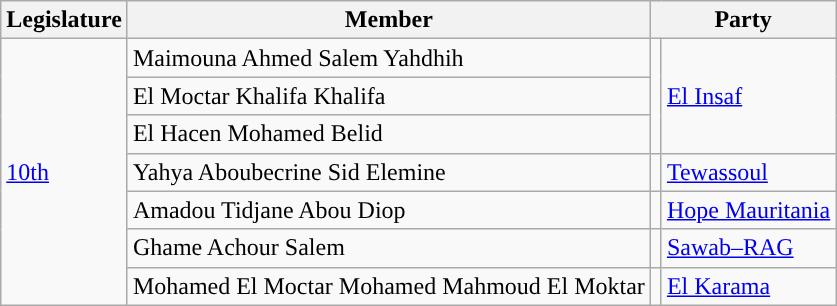<table class="wikitable">
<tr>
<th>Legislature</th>
<th>Member</th>
<th colspan=2>Party</th>
</tr>
<tr>
<td rowspan=7><a href='#'>10th</a></td>
<td>Maimouna Ahmed Salem Yahdhih</td>
<td rowspan=3 style="color:inherit;background:"></td>
<td rowspan=3><a href='#'>El Insaf</a></td>
</tr>
<tr>
<td>El Moctar Khalifa Khalifa</td>
</tr>
<tr>
<td>El Hacen Mohamed Belid</td>
</tr>
<tr>
<td>Yahya Aboubecrine Sid Elemine</td>
<td style="color:inherit;background:"></td>
<td><a href='#'>Tewassoul</a></td>
</tr>
<tr>
<td>Amadou Tidjane Abou Diop</td>
<td style="color:inherit;background:"></td>
<td><a href='#'>Hope Mauritania</a></td>
</tr>
<tr>
<td>Ghame Achour Salem</td>
<td style="color:inherit;background:"></td>
<td><a href='#'>Sawab–RAG</a></td>
</tr>
<tr>
<td>Mohamed El Moctar Mohamed Mahmoud El Moktar</td>
<td style="color:inherit;background:"></td>
<td><a href='#'>El Karama</a></td>
</tr>
</table>
